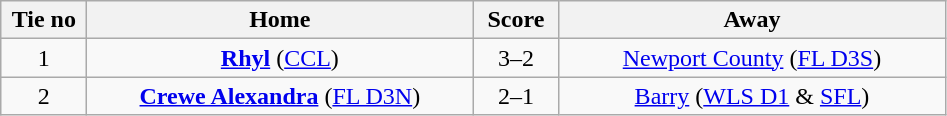<table class="wikitable" style="text-align:center">
<tr>
<th width=50>Tie no</th>
<th width=250>Home</th>
<th width=50>Score</th>
<th width=250>Away</th>
</tr>
<tr>
<td>1</td>
<td><strong><a href='#'>Rhyl</a></strong> (<a href='#'>CCL</a>)</td>
<td>3–2</td>
<td><a href='#'>Newport County</a> (<a href='#'>FL D3S</a>)</td>
</tr>
<tr>
<td>2</td>
<td><strong><a href='#'>Crewe Alexandra</a></strong> (<a href='#'>FL D3N</a>)</td>
<td>2–1</td>
<td><a href='#'>Barry</a> (<a href='#'>WLS D1</a> & <a href='#'>SFL</a>)</td>
</tr>
</table>
